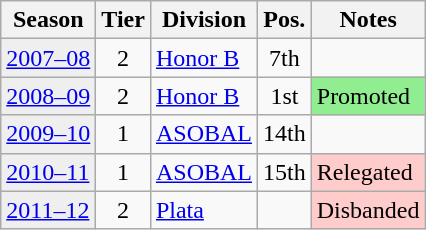<table class="wikitable">
<tr>
<th>Season</th>
<th>Tier</th>
<th>Division</th>
<th>Pos.</th>
<th>Notes</th>
</tr>
<tr>
<td style="background:#efefef;"><a href='#'>2007–08</a></td>
<td align="center">2</td>
<td><a href='#'>Honor B</a></td>
<td align="center">7th</td>
<td></td>
</tr>
<tr>
<td style="background:#efefef;"><a href='#'>2008–09</a></td>
<td align="center">2</td>
<td><a href='#'>Honor B</a></td>
<td align="center">1st</td>
<td style="background:#90EE90">Promoted</td>
</tr>
<tr>
<td style="background:#efefef;"><a href='#'>2009–10</a></td>
<td align="center">1</td>
<td><a href='#'>ASOBAL</a></td>
<td align="center">14th</td>
<td></td>
</tr>
<tr>
<td style="background:#efefef;"><a href='#'>2010–11</a></td>
<td align="center">1</td>
<td><a href='#'>ASOBAL</a></td>
<td align="center">15th</td>
<td style="background:#ffcccc">Relegated</td>
</tr>
<tr>
<td style="background:#efefef;"><a href='#'>2011–12</a></td>
<td align="center">2</td>
<td><a href='#'>Plata</a></td>
<td align="center"></td>
<td style="background:#ffcccc">Disbanded</td>
</tr>
</table>
